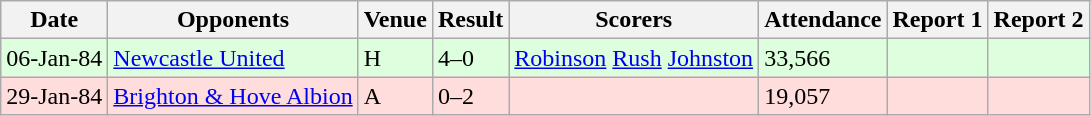<table class=wikitable>
<tr>
<th>Date</th>
<th>Opponents</th>
<th>Venue</th>
<th>Result</th>
<th>Scorers</th>
<th>Attendance</th>
<th>Report 1</th>
<th>Report 2</th>
</tr>
<tr bgcolor="#ddffdd">
<td>06-Jan-84</td>
<td><a href='#'>Newcastle United</a></td>
<td>H</td>
<td>4–0</td>
<td><a href='#'>Robinson</a>  <a href='#'>Rush</a>  <a href='#'>Johnston</a> </td>
<td>33,566</td>
<td></td>
<td></td>
</tr>
<tr bgcolor="#ffdddd">
<td>29-Jan-84</td>
<td><a href='#'>Brighton & Hove Albion</a></td>
<td>A</td>
<td>0–2</td>
<td></td>
<td>19,057</td>
<td></td>
<td></td>
</tr>
</table>
